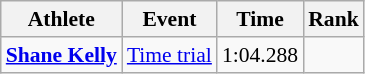<table class=wikitable style="font-size:90%; text-align:center">
<tr>
<th>Athlete</th>
<th>Event</th>
<th>Time</th>
<th>Rank</th>
</tr>
<tr align=center>
<td align=left><strong><a href='#'>Shane Kelly</a></strong></td>
<td align=left><a href='#'>Time trial</a></td>
<td>1:04.288</td>
<td></td>
</tr>
</table>
